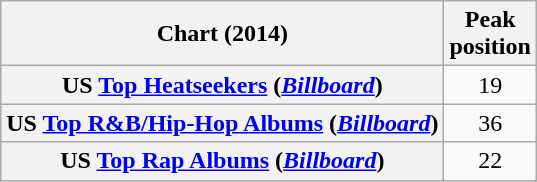<table class="wikitable plainrowheaders sortable">
<tr>
<th scope="col">Chart (2014)</th>
<th scope="col">Peak<br>position</th>
</tr>
<tr>
<th scope="row">US <a href='#'>Top Heatseekers</a> (<em><a href='#'>Billboard</a></em>)</th>
<td align=center>19</td>
</tr>
<tr>
<th scope="row">US <a href='#'>Top R&B/Hip-Hop Albums</a> (<em><a href='#'>Billboard</a></em>)</th>
<td align=center>36</td>
</tr>
<tr>
<th scope="row">US <a href='#'>Top Rap Albums</a> (<em><a href='#'>Billboard</a></em>)</th>
<td align=center>22</td>
</tr>
</table>
